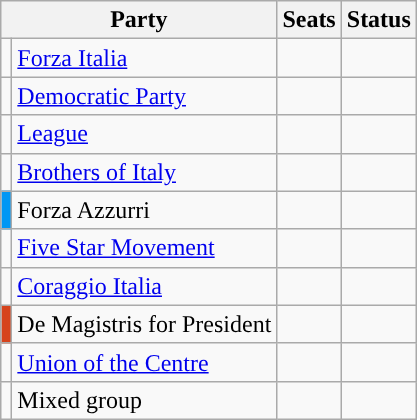<table class="wikitable">
<tr>
<th colspan="2">Party</th>
<th>Seats</th>
<th>Status</th>
</tr>
<tr>
<td style="color:inherit;background:"></td>
<td><a href='#'>Forza Italia</a></td>
<td></td>
<td></td>
</tr>
<tr>
<td style="color:inherit;background:"></td>
<td><a href='#'>Democratic Party</a></td>
<td></td>
<td></td>
</tr>
<tr>
<td style="color:inherit;background:"></td>
<td><a href='#'>League</a></td>
<td></td>
<td></td>
</tr>
<tr>
<td style="color:inherit;background:"></td>
<td><a href='#'>Brothers of Italy</a></td>
<td></td>
<td></td>
</tr>
<tr>
<td style="color:inherit;background:#0097F4"></td>
<td>Forza Azzurri</td>
<td></td>
<td></td>
</tr>
<tr>
<td style="color:inherit;background:"></td>
<td><a href='#'>Five Star Movement</a></td>
<td></td>
<td></td>
</tr>
<tr>
<td style="color:inherit;background:"></td>
<td><a href='#'>Coraggio Italia</a></td>
<td></td>
<td></td>
</tr>
<tr>
<td style="color:inherit;background:#d6441d"></td>
<td>De Magistris for President</td>
<td></td>
<td></td>
</tr>
<tr>
<td style="color:inherit;background:"></td>
<td><a href='#'>Union of the Centre</a></td>
<td></td>
<td></td>
</tr>
<tr>
<td style="color:inherit;background:"></td>
<td>Mixed group</td>
<td></td>
<td></td>
</tr>
</table>
